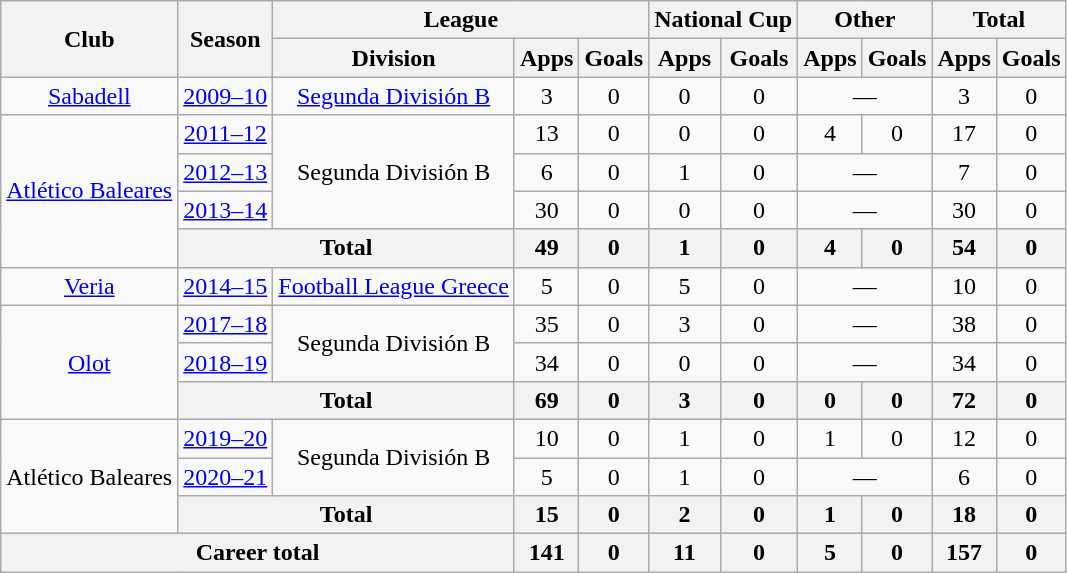<table class="wikitable" style="text-align:center">
<tr>
<th rowspan="2">Club</th>
<th rowspan="2">Season</th>
<th colspan="3">League</th>
<th colspan="2">National Cup</th>
<th colspan="2">Other</th>
<th colspan="2">Total</th>
</tr>
<tr>
<th>Division</th>
<th>Apps</th>
<th>Goals</th>
<th>Apps</th>
<th>Goals</th>
<th>Apps</th>
<th>Goals</th>
<th>Apps</th>
<th>Goals</th>
</tr>
<tr>
<td><a href='#'>Sabadell</a></td>
<td><a href='#'>2009–10</a></td>
<td><a href='#'>Segunda División B</a></td>
<td>3</td>
<td>0</td>
<td>0</td>
<td>0</td>
<td colspan="2">—</td>
<td>3</td>
<td>0</td>
</tr>
<tr>
<td rowspan="4"><a href='#'>Atlético Baleares</a></td>
<td><a href='#'>2011–12</a></td>
<td rowspan="3">Segunda División B</td>
<td>13</td>
<td>0</td>
<td>0</td>
<td>0</td>
<td>4</td>
<td>0</td>
<td>17</td>
<td>0</td>
</tr>
<tr>
<td><a href='#'>2012–13</a></td>
<td>6</td>
<td>0</td>
<td>1</td>
<td>0</td>
<td colspan="2">—</td>
<td>7</td>
<td>0</td>
</tr>
<tr>
<td><a href='#'>2013–14</a></td>
<td>30</td>
<td>0</td>
<td>0</td>
<td>0</td>
<td colspan="2">—</td>
<td>30</td>
<td>0</td>
</tr>
<tr>
<th colspan="2">Total</th>
<th>49</th>
<th>0</th>
<th>1</th>
<th>0</th>
<th>4</th>
<th>0</th>
<th>54</th>
<th>0</th>
</tr>
<tr>
<td><a href='#'>Veria</a></td>
<td><a href='#'>2014–15</a></td>
<td><a href='#'>Football League Greece</a></td>
<td>5</td>
<td>0</td>
<td>5</td>
<td>0</td>
<td colspan="2">—</td>
<td>10</td>
<td>0</td>
</tr>
<tr>
<td rowspan="3"><a href='#'>Olot</a></td>
<td><a href='#'>2017–18</a></td>
<td rowspan="2">Segunda División B</td>
<td>35</td>
<td>0</td>
<td>3</td>
<td>0</td>
<td colspan="2">—</td>
<td>38</td>
<td>0</td>
</tr>
<tr>
<td><a href='#'>2018–19</a></td>
<td>34</td>
<td>0</td>
<td>0</td>
<td>0</td>
<td colspan="2">—</td>
<td>34</td>
<td>0</td>
</tr>
<tr>
<th colspan="2">Total</th>
<th>69</th>
<th>0</th>
<th>3</th>
<th>0</th>
<th>0</th>
<th>0</th>
<th>72</th>
<th>0</th>
</tr>
<tr>
<td rowspan="3">Atlético Baleares</td>
<td><a href='#'>2019–20</a></td>
<td rowspan="2">Segunda División B</td>
<td>10</td>
<td>0</td>
<td>1</td>
<td>0</td>
<td>1</td>
<td>0</td>
<td>12</td>
<td>0</td>
</tr>
<tr>
<td><a href='#'>2020–21</a></td>
<td>5</td>
<td>0</td>
<td>1</td>
<td>0</td>
<td colspan="2">—</td>
<td>6</td>
<td>0</td>
</tr>
<tr>
<th colspan="2">Total</th>
<th>15</th>
<th>0</th>
<th>2</th>
<th>0</th>
<th>1</th>
<th>0</th>
<th>18</th>
<th>0</th>
</tr>
<tr>
<th colspan="3">Career total</th>
<th>141</th>
<th>0</th>
<th>11</th>
<th>0</th>
<th>5</th>
<th>0</th>
<th>157</th>
<th>0</th>
</tr>
</table>
